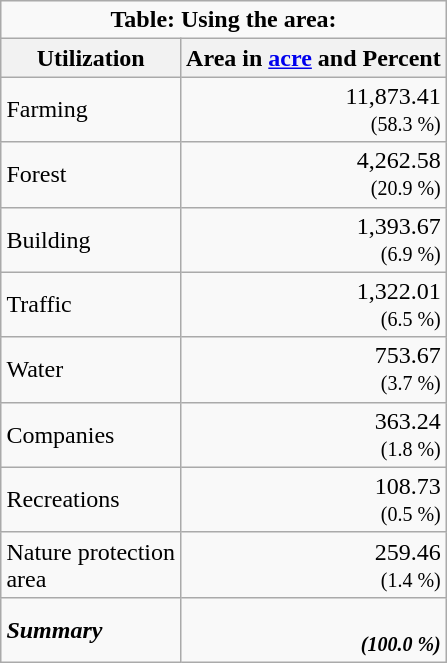<table class="wikitable" align="right">
<tr>
<td colspan="2" align="center"><strong>Table: Using the area:</strong></td>
</tr>
<tr class="hintergrundfarbe5">
<th>Utilization</th>
<th>Area in <a href='#'>acre</a> and Percent</th>
</tr>
<tr>
<td>Farming</td>
<td align="right">11,873.41<br><small>(58.3 %)</small></td>
</tr>
<tr>
<td>Forest</td>
<td align="right">4,262.58<br><small>(20.9 %)</small></td>
</tr>
<tr>
<td>Building</td>
<td align="right">1,393.67<br><small>(6.9 %)</small></td>
</tr>
<tr>
<td>Traffic</td>
<td align="right">1,322.01<br><small>(6.5 %)</small></td>
</tr>
<tr>
<td>Water</td>
<td align="right">753.67<br><small>(3.7 %)</small></td>
</tr>
<tr>
<td>Companies</td>
<td align="right">363.24<br><small>(1.8 %)</small></td>
</tr>
<tr>
<td>Recreations</td>
<td align="right">108.73<br><small>(0.5 %)</small></td>
</tr>
<tr>
<td>Nature protection<br>area</td>
<td align="right">259.46<br><small>(1.4 %)</small></td>
</tr>
<tr class="hintergrundfarbe5">
<td><strong><em>Summary</em></strong></td>
<td align="right"><strong><em><br><small>(100.0 %)</small></em></strong></td>
</tr>
</table>
